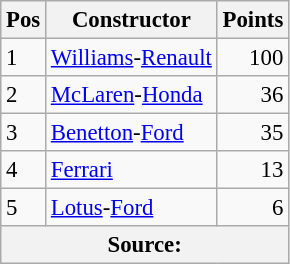<table class="wikitable" style="font-size: 95%;">
<tr>
<th>Pos</th>
<th>Constructor</th>
<th>Points</th>
</tr>
<tr>
<td>1</td>
<td> <a href='#'>Williams</a>-<a href='#'>Renault</a></td>
<td align="right">100</td>
</tr>
<tr>
<td>2</td>
<td> <a href='#'>McLaren</a>-<a href='#'>Honda</a></td>
<td align="right">36</td>
</tr>
<tr>
<td>3</td>
<td> <a href='#'>Benetton</a>-<a href='#'>Ford</a></td>
<td align="right">35</td>
</tr>
<tr>
<td>4</td>
<td> <a href='#'>Ferrari</a></td>
<td align="right">13</td>
</tr>
<tr>
<td>5</td>
<td> <a href='#'>Lotus</a>-<a href='#'>Ford</a></td>
<td align="right">6</td>
</tr>
<tr>
<th colspan=4>Source: </th>
</tr>
</table>
